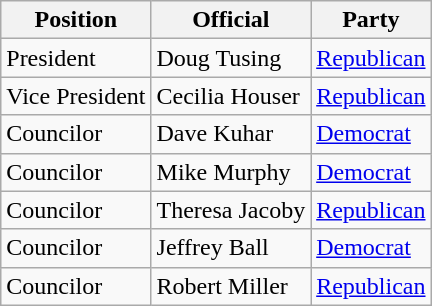<table class="wikitable">
<tr>
<th>Position</th>
<th>Official</th>
<th>Party</th>
</tr>
<tr>
<td>President</td>
<td>Doug Tusing</td>
<td><a href='#'>Republican</a></td>
</tr>
<tr>
<td>Vice President</td>
<td>Cecilia Houser</td>
<td><a href='#'>Republican</a></td>
</tr>
<tr>
<td>Councilor</td>
<td>Dave Kuhar</td>
<td><a href='#'>Democrat</a></td>
</tr>
<tr>
<td>Councilor</td>
<td>Mike Murphy</td>
<td><a href='#'>Democrat</a></td>
</tr>
<tr>
<td>Councilor</td>
<td>Theresa Jacoby</td>
<td><a href='#'>Republican</a></td>
</tr>
<tr>
<td>Councilor</td>
<td>Jeffrey Ball</td>
<td><a href='#'>Democrat</a></td>
</tr>
<tr>
<td>Councilor</td>
<td>Robert Miller</td>
<td><a href='#'>Republican</a></td>
</tr>
</table>
